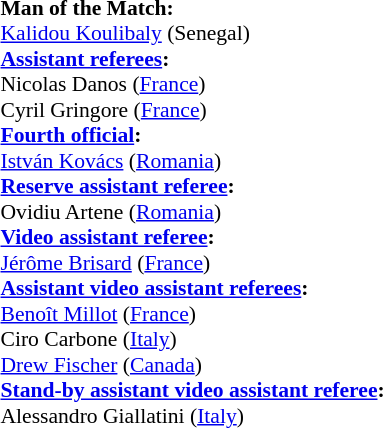<table style="width:100%; font-size:90%;">
<tr>
<td><br><strong>Man of the Match:</strong>
<br><a href='#'>Kalidou Koulibaly</a> (Senegal)<br><strong><a href='#'>Assistant referees</a>:</strong>
<br>Nicolas Danos (<a href='#'>France</a>)
<br>Cyril Gringore (<a href='#'>France</a>)
<br><strong><a href='#'>Fourth official</a>:</strong>
<br><a href='#'>István Kovács</a> (<a href='#'>Romania</a>)
<br><strong><a href='#'>Reserve assistant referee</a>:</strong>
<br>Ovidiu Artene (<a href='#'>Romania</a>)
<br><strong><a href='#'>Video assistant referee</a>:</strong>
<br><a href='#'>Jérôme Brisard</a> (<a href='#'>France</a>)
<br><strong><a href='#'>Assistant video assistant referees</a>:</strong>
<br><a href='#'>Benoît Millot</a> (<a href='#'>France</a>)
<br>Ciro Carbone (<a href='#'>Italy</a>)
<br><a href='#'>Drew Fischer</a> (<a href='#'>Canada</a>)
<br><strong><a href='#'>Stand-by assistant video assistant referee</a>:</strong>
<br>Alessandro Giallatini (<a href='#'>Italy</a>)</td>
</tr>
</table>
